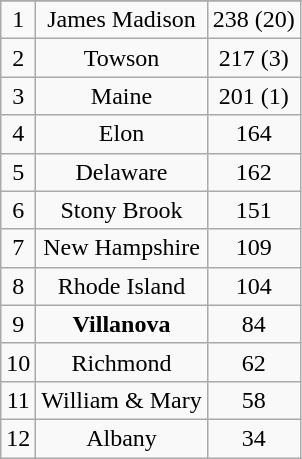<table class="wikitable">
<tr align="center">
</tr>
<tr align="center">
<td>1</td>
<td>James Madison</td>
<td>238 (20)</td>
</tr>
<tr align="center">
<td>2</td>
<td>Towson</td>
<td>217 (3)</td>
</tr>
<tr align="center">
<td>3</td>
<td>Maine</td>
<td>201 (1)</td>
</tr>
<tr align="center">
<td>4</td>
<td>Elon</td>
<td>164</td>
</tr>
<tr align="center">
<td>5</td>
<td>Delaware</td>
<td>162</td>
</tr>
<tr align="center">
<td>6</td>
<td>Stony Brook</td>
<td>151</td>
</tr>
<tr align="center">
<td>7</td>
<td>New Hampshire</td>
<td>109</td>
</tr>
<tr align="center">
<td>8</td>
<td>Rhode Island</td>
<td>104</td>
</tr>
<tr align="center">
<td>9</td>
<td><strong>Villanova</strong></td>
<td>84</td>
</tr>
<tr align="center">
<td>10</td>
<td>Richmond</td>
<td>62</td>
</tr>
<tr align="center">
<td>11</td>
<td>William & Mary</td>
<td>58</td>
</tr>
<tr align="center">
<td>12</td>
<td>Albany</td>
<td>34</td>
</tr>
</table>
